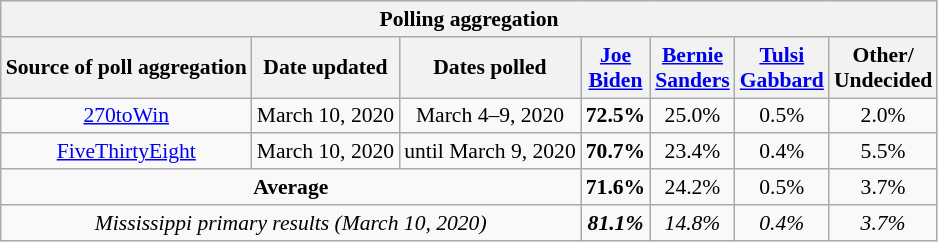<table class="wikitable" style="font-size:90%;text-align:center;">
<tr>
<th colspan="8">Polling aggregation</th>
</tr>
<tr>
<th>Source of poll aggregation</th>
<th>Date updated</th>
<th>Dates polled</th>
<th><a href='#'>Joe<br>Biden</a></th>
<th><a href='#'>Bernie<br>Sanders</a></th>
<th><a href='#'>Tulsi<br>Gabbard</a></th>
<th>Other/<br>Undecided</th>
</tr>
<tr>
<td><a href='#'>270toWin</a></td>
<td>March 10, 2020</td>
<td>March 4–9, 2020</td>
<td><strong>72.5%</strong></td>
<td>25.0%</td>
<td>0.5%</td>
<td>2.0%</td>
</tr>
<tr>
<td><a href='#'>FiveThirtyEight</a></td>
<td>March 10, 2020</td>
<td>until March 9, 2020</td>
<td><strong>70.7%</strong></td>
<td>23.4%</td>
<td>0.4%</td>
<td>5.5%</td>
</tr>
<tr>
<td colspan="3"><strong>Average</strong></td>
<td><strong>71.6%</strong></td>
<td>24.2%</td>
<td>0.5%</td>
<td>3.7%</td>
</tr>
<tr>
<td colspan="3"><em>Mississippi primary results (March 10, 2020)</em></td>
<td><strong><em>81.1%</em></strong></td>
<td><em>14.8%</em></td>
<td><em>0.4%</em></td>
<td><em>3.7%</em></td>
</tr>
</table>
